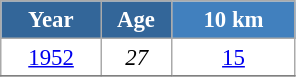<table class="wikitable" style="font-size:95%; text-align:center; border:grey solid 1px; border-collapse:collapse; background:#ffffff;">
<tr>
<th style="background-color:#369; color:white; width:60px;"> Year </th>
<th style="background-color:#369; color:white; width:40px;"> Age </th>
<th style="background-color:#4180be; color:white; width:75px;"> 10 km </th>
</tr>
<tr>
<td><a href='#'>1952</a></td>
<td><em>27</em></td>
<td><a href='#'>15</a></td>
</tr>
<tr>
</tr>
</table>
